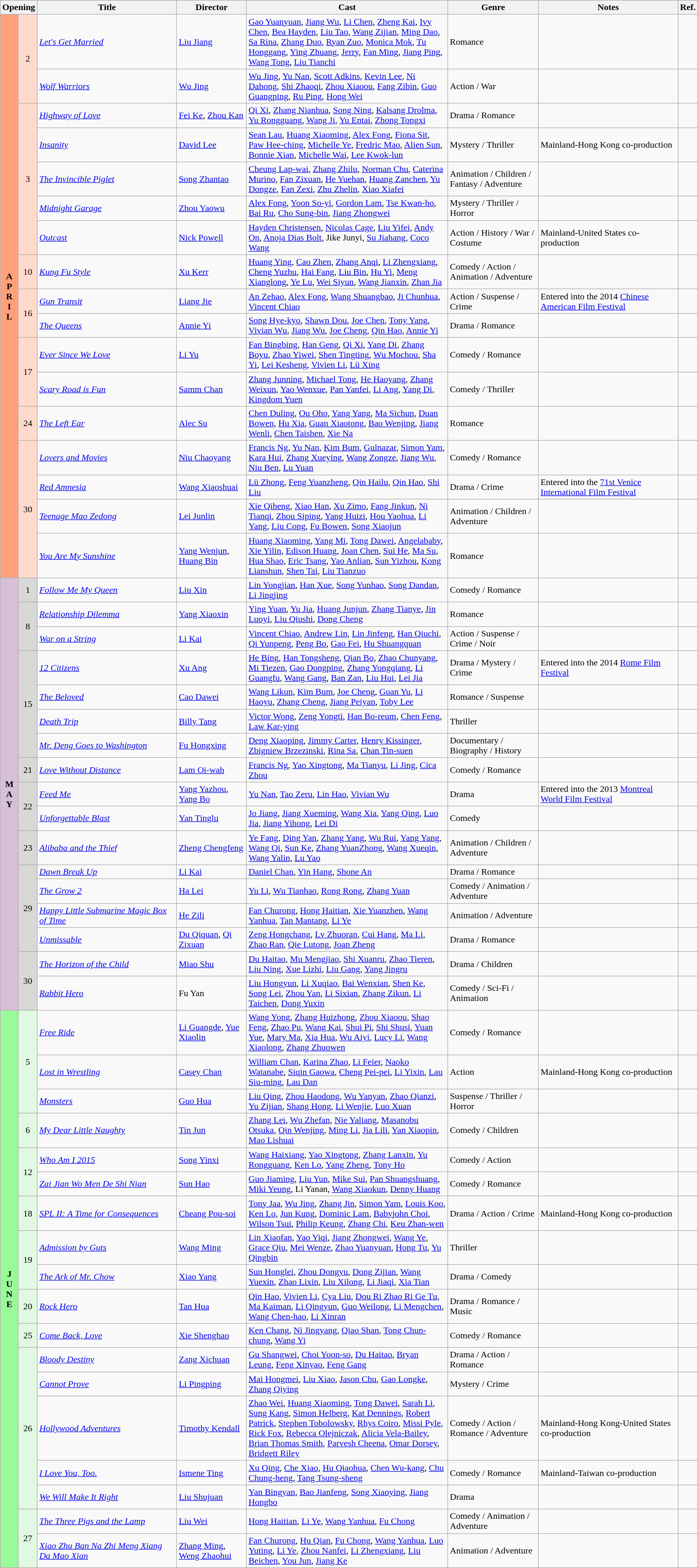<table class="wikitable">
<tr>
<th colspan="2">Opening</th>
<th style="width:20%;">Title</th>
<th style="width:10%;">Director</th>
<th>Cast</th>
<th style="width:13%">Genre</th>
<th style="width:20%">Notes</th>
<th>Ref.</th>
</tr>
<tr>
<th rowspan=17 style="text-align:center; background:#ffa07a; textcolor:#000;">A<br>P<br>R<br>I<br>L</th>
<td rowspan=2 style="text-align:center; background:#ffdacc; textcolor:#000;">2</td>
<td><em><a href='#'>Let's Get Married</a></em></td>
<td><a href='#'>Liu Jiang</a></td>
<td><a href='#'>Gao Yuanyuan</a>, <a href='#'>Jiang Wu</a>, <a href='#'>Li Chen</a>, <a href='#'>Zheng Kai</a>, <a href='#'>Ivy Chen</a>, <a href='#'>Bea Hayden</a>, <a href='#'>Liu Tao</a>, <a href='#'>Wang Zijian</a>, <a href='#'>Ming Dao</a>, <a href='#'>Sa Rina</a>, <a href='#'>Zhang Duo</a>, <a href='#'>Ryan Zuo</a>, <a href='#'>Monica Mok</a>, <a href='#'>Tu Honggang</a>, <a href='#'>Ying Zhuang</a>, <a href='#'>Jerry</a>, <a href='#'>Fan Ming</a>, <a href='#'>Jiang Ping</a>, <a href='#'>Wang Tong</a>, <a href='#'>Liu Tianchi</a></td>
<td>Romance</td>
<td></td>
<td><div></div></td>
</tr>
<tr>
<td><em><a href='#'>Wolf Warriors</a></em></td>
<td><a href='#'>Wu Jing</a></td>
<td><a href='#'>Wu Jing</a>, <a href='#'>Yu Nan</a>, <a href='#'>Scott Adkins</a>, <a href='#'>Kevin Lee</a>, <a href='#'>Ni Dahong</a>, <a href='#'>Shi Zhaoqi</a>, <a href='#'>Zhou Xiaoou</a>, <a href='#'>Fang Zibin</a>, <a href='#'>Guo Guangping</a>, <a href='#'>Ru Ping</a>, <a href='#'>Hong Wei</a></td>
<td>Action / War</td>
<td></td>
<td><div></div></td>
</tr>
<tr>
<td rowspan=5 style="text-align:center; background:#ffdacc; textcolor:#000;">3</td>
<td><em><a href='#'>Highway of Love</a></em></td>
<td><a href='#'>Fei Ke</a>, <a href='#'>Zhou Kan</a></td>
<td><a href='#'>Qi Xi</a>, <a href='#'>Zhang Nianhua</a>, <a href='#'>Song Ning</a>, <a href='#'>Kalsang Drolma</a>, <a href='#'>Yu Rongguang</a>, <a href='#'>Wang Ji</a>, <a href='#'>Yu Entai</a>, <a href='#'>Zhong Tongxi</a></td>
<td>Drama / Romance</td>
<td></td>
<td><div></div></td>
</tr>
<tr>
<td><em><a href='#'>Insanity</a></em></td>
<td><a href='#'>David Lee</a></td>
<td><a href='#'>Sean Lau</a>, <a href='#'>Huang Xiaoming</a>, <a href='#'>Alex Fong</a>, <a href='#'>Fiona Sit</a>, <a href='#'>Paw Hee-ching</a>, <a href='#'>Michelle Ye</a>, <a href='#'>Fredric Mao</a>, <a href='#'>Alien Sun</a>, <a href='#'>Bonnie Xian</a>, <a href='#'>Michelle Wai</a>, <a href='#'>Lee Kwok-lun</a></td>
<td>Mystery / Thriller</td>
<td>Mainland-Hong Kong co-production</td>
<td><div></div></td>
</tr>
<tr>
<td><em><a href='#'>The Invincible Piglet</a></em></td>
<td><a href='#'>Song Zhantao</a></td>
<td><a href='#'>Cheung Lap-wai</a>, <a href='#'>Zhang Zhilu</a>, <a href='#'>Norman Chu</a>, <a href='#'>Caterina Murino</a>, <a href='#'>Fan Zixuan</a>, <a href='#'>He Yuehan</a>, <a href='#'>Huang Zanchen</a>, <a href='#'>Yu Dongze</a>, <a href='#'>Fan Zexi</a>, <a href='#'>Zhu Zhelin</a>, <a href='#'>Xiao Xiafei</a></td>
<td>Animation / Children / Fantasy / Adventure</td>
<td></td>
<td><div></div></td>
</tr>
<tr>
<td><em><a href='#'>Midnight Garage</a></em></td>
<td><a href='#'>Zhou Yaowu</a></td>
<td><a href='#'>Alex Fong</a>, <a href='#'>Yoon So-yi</a>, <a href='#'>Gordon Lam</a>, <a href='#'>Tse Kwan-ho</a>, <a href='#'>Bai Ru</a>, <a href='#'>Cho Sung-bin</a>, <a href='#'>Jiang Zhongwei</a></td>
<td>Mystery / Thriller / Horror</td>
<td></td>
<td><div></div></td>
</tr>
<tr>
<td><em><a href='#'>Outcast</a></em></td>
<td><a href='#'>Nick Powell</a></td>
<td><a href='#'>Hayden Christensen</a>, <a href='#'>Nicolas Cage</a>, <a href='#'>Liu Yifei</a>, <a href='#'>Andy On</a>, <a href='#'>Anoja Dias Bolt</a>, Jike Junyi, <a href='#'>Su Jiahang</a>, <a href='#'>Coco Wang</a></td>
<td>Action / History / War / Costume</td>
<td>Mainland-United States co-production</td>
<td><div></div></td>
</tr>
<tr>
<td rowspan=1 style="text-align:center; background:#ffdacc; textcolor:#000;">10</td>
<td><em><a href='#'>Kung Fu Style</a></em></td>
<td><a href='#'>Xu Kerr</a></td>
<td><a href='#'>Huang Ying</a>, <a href='#'>Cao Zhen</a>, <a href='#'>Zhang Anqi</a>, <a href='#'>Li Zhengxiang</a>, <a href='#'>Cheng Yuzhu</a>, <a href='#'>Hai Fang</a>, <a href='#'>Liu Bin</a>, <a href='#'>Hu Yi</a>, <a href='#'>Meng Xianglong</a>, <a href='#'>Ye Lu</a>, <a href='#'>Wei Siyun</a>, <a href='#'>Wang Jianxin</a>, <a href='#'>Zhan Jia</a></td>
<td>Comedy / Action / Animation / Adventure</td>
<td></td>
<td><div></div></td>
</tr>
<tr>
<td rowspan=2 style="text-align:center; background:#ffdacc; textcolor:#000;">16</td>
<td><em><a href='#'>Gun Transit</a></em></td>
<td><a href='#'>Liang Jie</a></td>
<td><a href='#'>An Zehao</a>, <a href='#'>Alex Fong</a>, <a href='#'>Wang Shuangbao</a>, <a href='#'>Ji Chunhua</a>, <a href='#'>Vincent Chiao</a></td>
<td>Action / Suspense / Crime</td>
<td>Entered into the 2014 <a href='#'>Chinese American Film Festival</a></td>
<td><div></div></td>
</tr>
<tr>
<td><em><a href='#'>The Queens</a></em></td>
<td><a href='#'>Annie Yi</a></td>
<td><a href='#'>Song Hye-kyo</a>, <a href='#'>Shawn Dou</a>, <a href='#'>Joe Chen</a>, <a href='#'>Tony Yang</a>, <a href='#'>Vivian Wu</a>, <a href='#'>Jiang Wu</a>, <a href='#'>Joe Cheng</a>, <a href='#'>Qin Hao</a>, <a href='#'>Annie Yi</a></td>
<td>Drama / Romance</td>
<td></td>
<td><div></div></td>
</tr>
<tr>
<td rowspan=2 style="text-align:center; background:#ffdacc; textcolor:#000;">17</td>
<td><em><a href='#'>Ever Since We Love</a></em></td>
<td><a href='#'>Li Yu</a></td>
<td><a href='#'>Fan Bingbing</a>, <a href='#'>Han Geng</a>, <a href='#'>Qi Xi</a>, <a href='#'>Yang Di</a>, <a href='#'>Zhang Boyu</a>, <a href='#'>Zhao Yiwei</a>, <a href='#'>Shen Tingting</a>, <a href='#'>Wu Mochou</a>, <a href='#'>Sha Yi</a>, <a href='#'>Lei Kesheng</a>, <a href='#'>Vivien Li</a>, <a href='#'>Lü Xing</a></td>
<td>Comedy / Romance</td>
<td></td>
<td><div></div></td>
</tr>
<tr>
<td><em><a href='#'>Scary Road is Fun</a></em></td>
<td><a href='#'>Samm Chan</a></td>
<td><a href='#'>Zhang Junning</a>, <a href='#'>Michael Tong</a>, <a href='#'>He Haoyang</a>, <a href='#'>Zhang Weixun</a>, <a href='#'>Yao Wenxue</a>, <a href='#'>Pan Yanfei</a>, <a href='#'>Li Ang</a>, <a href='#'>Yang Di</a>, <a href='#'>Kingdom Yuen</a></td>
<td>Comedy / Thriller</td>
<td></td>
<td><div></div></td>
</tr>
<tr>
<td rowspan=1 style="text-align:center; background:#ffdacc; textcolor:#000;">24</td>
<td><em><a href='#'>The Left Ear</a></em></td>
<td><a href='#'>Alec Su</a></td>
<td><a href='#'>Chen Duling</a>, <a href='#'>Ou Oho</a>, <a href='#'>Yang Yang</a>, <a href='#'>Ma Sichun</a>, <a href='#'>Duan Bowen</a>, <a href='#'>Hu Xia</a>, <a href='#'>Guan Xiaotong</a>, <a href='#'>Bao Wenjing</a>, <a href='#'>Jiang Wenli</a>, <a href='#'>Chen Taishen</a>, <a href='#'>Xie Na</a></td>
<td>Romance</td>
<td></td>
<td><div></div></td>
</tr>
<tr>
<td rowspan=4 style="text-align:center; background:#ffdacc; textcolor:#000;">30</td>
<td><em><a href='#'>Lovers and Movies</a></em></td>
<td><a href='#'>Niu Chaoyang</a></td>
<td><a href='#'>Francis Ng</a>, <a href='#'>Yu Nan</a>, <a href='#'>Kim Bum</a>, <a href='#'>Gulnazar</a>, <a href='#'>Simon Yam</a>, <a href='#'>Kara Hui</a>, <a href='#'>Zhang Xueying</a>, <a href='#'>Wang Zongze</a>, <a href='#'>Jiang Wu</a>, <a href='#'>Niu Ben</a>, <a href='#'>Lu Yuan</a></td>
<td>Comedy / Romance</td>
<td></td>
<td><div></div></td>
</tr>
<tr>
<td><em><a href='#'>Red Amnesia</a></em></td>
<td><a href='#'>Wang Xiaoshuai</a></td>
<td><a href='#'>Lü Zhong</a>, <a href='#'>Feng Yuanzheng</a>, <a href='#'>Qin Hailu</a>, <a href='#'>Qin Hao</a>, <a href='#'>Shi Liu</a></td>
<td>Drama / Crime</td>
<td>Entered into the <a href='#'>71st Venice International Film Festival</a></td>
<td><div></div></td>
</tr>
<tr>
<td><em><a href='#'>Teenage Mao Zedong</a></em></td>
<td><a href='#'>Lei Junlin</a></td>
<td><a href='#'>Xie Qiheng</a>, <a href='#'>Xiao Han</a>, <a href='#'>Xu Zimo</a>, <a href='#'>Fang Jinkun</a>, <a href='#'>Ni Tianqi</a>, <a href='#'>Zhou Siping</a>, <a href='#'>Yang Huizi</a>, <a href='#'>Hou Yaohua</a>, <a href='#'>Li Yang</a>, <a href='#'>Liu Cong</a>, <a href='#'>Fu Bowen</a>, <a href='#'>Song Xiaojun</a></td>
<td>Animation / Children / Adventure</td>
<td></td>
<td><div></div></td>
</tr>
<tr>
<td><em><a href='#'>You Are My Sunshine</a></em></td>
<td><a href='#'>Yang Wenjun</a>, <a href='#'>Huang Bin</a></td>
<td><a href='#'>Huang Xiaoming</a>, <a href='#'>Yang Mi</a>, <a href='#'>Tong Dawei</a>, <a href='#'>Angelababy</a>, <a href='#'>Xie Yilin</a>, <a href='#'>Edison Huang</a>, <a href='#'>Joan Chen</a>, <a href='#'>Sui He</a>, <a href='#'>Ma Su</a>, <a href='#'>Hua Shao</a>, <a href='#'>Eric Tsang</a>, <a href='#'>Yao Anlian</a>, <a href='#'>Sun Yizhou</a>, <a href='#'>Kong Lianshun</a>, <a href='#'>Shen Tai</a>, <a href='#'>Liu Tianzuo</a></td>
<td>Romance</td>
<td></td>
<td><div></div></td>
</tr>
<tr>
<td rowspan=17 style="text-align:center; background:thistle; textcolor:#000;"><strong>M<br>A<br>Y</strong></td>
<td rowspan=1 style="text-align:center; background:#d8d8d8; textcolor:#000;">1</td>
<td><em><a href='#'>Follow Me My Queen</a></em></td>
<td><a href='#'>Liu Xin</a></td>
<td><a href='#'>Lin Yongjian</a>, <a href='#'>Han Xue</a>, <a href='#'>Song Yunhao</a>, <a href='#'>Song Dandan</a>, <a href='#'>Li Jingjing</a></td>
<td>Comedy / Romance</td>
<td></td>
<td><div></div></td>
</tr>
<tr>
<td rowspan=2 style="text-align:center; background:#d8d8d8; textcolor:#000;">8</td>
<td><em><a href='#'>Relationship Dilemma</a></em></td>
<td><a href='#'>Yang Xiaoxin</a></td>
<td><a href='#'>Ying Yuan</a>, <a href='#'>Yu Jia</a>, <a href='#'>Huang Junjun</a>, <a href='#'>Zhang Tianye</a>, <a href='#'>Jin Luoyi</a>, <a href='#'>Liu Qiushi</a>, <a href='#'>Dong Cheng</a></td>
<td>Romance</td>
<td></td>
<td><div></div></td>
</tr>
<tr>
<td><em><a href='#'>War on a String</a></em></td>
<td><a href='#'>Li Kai</a></td>
<td><a href='#'>Vincent Chiao</a>, <a href='#'>Andrew Lin</a>, <a href='#'>Lin Jinfeng</a>, <a href='#'>Han Qiuchi</a>, <a href='#'>Qi Yunpeng</a>, <a href='#'>Peng Bo</a>, <a href='#'>Gao Fei</a>, <a href='#'>Hu Shuangquan</a></td>
<td>Action / Suspense / Crime / Noir</td>
<td></td>
<td><div></div></td>
</tr>
<tr>
<td rowspan=4 style="text-align:center; background:#d8d8d8; textcolor:#000;">15</td>
<td><em><a href='#'>12 Citizens</a></em></td>
<td><a href='#'>Xu Ang</a></td>
<td><a href='#'>He Bing</a>, <a href='#'>Han Tongsheng</a>, <a href='#'>Qian Bo</a>, <a href='#'>Zhao Chunyang</a>, <a href='#'>Mi Tiezen</a>, <a href='#'>Gao Dongping</a>, <a href='#'>Zhang Yongqiang</a>, <a href='#'>Li Guangfu</a>, <a href='#'>Wang Gang</a>, <a href='#'>Ban Zan</a>, <a href='#'>Liu Hui</a>, <a href='#'>Lei Jia</a></td>
<td>Drama / Mystery / Crime</td>
<td>Entered into the 2014 <a href='#'>Rome Film Festival</a></td>
<td><div></div></td>
</tr>
<tr>
<td><em><a href='#'>The Beloved</a></em></td>
<td><a href='#'>Cao Dawei</a></td>
<td><a href='#'>Wang Likun</a>, <a href='#'>Kim Bum</a>, <a href='#'>Joe Cheng</a>, <a href='#'>Guan Yu</a>, <a href='#'>Li Haoyu</a>, <a href='#'>Zhang Cheng</a>, <a href='#'>Jiang Peiyan</a>, <a href='#'>Toby Lee</a></td>
<td>Romance / Suspense</td>
<td></td>
<td><div></div></td>
</tr>
<tr>
<td><em><a href='#'>Death Trip</a></em></td>
<td><a href='#'>Billy Tang</a></td>
<td><a href='#'>Victor Wong</a>, <a href='#'>Zeng Yongti</a>, <a href='#'>Han Bo-reum</a>, <a href='#'>Chen Feng</a>, <a href='#'>Law Kar-ying</a></td>
<td>Thriller</td>
<td></td>
<td><div></div></td>
</tr>
<tr>
<td><em><a href='#'>Mr. Deng Goes to Washington</a></em></td>
<td><a href='#'>Fu Hongxing</a></td>
<td><a href='#'>Deng Xiaoping</a>, <a href='#'>Jimmy Carter</a>, <a href='#'>Henry Kissinger</a>, <a href='#'>Zbigniew Brzezinski</a>, <a href='#'>Rina Sa</a>, <a href='#'>Chan Tin-suen</a></td>
<td>Documentary / Biography / History</td>
<td></td>
<td><div></div></td>
</tr>
<tr>
<td rowspan=1 style="text-align:center; background:#d8d8d8; textcolor:#000;">21</td>
<td><em><a href='#'>Love Without Distance</a></em></td>
<td><a href='#'>Lam Oi-wah</a></td>
<td><a href='#'>Francis Ng</a>, <a href='#'>Yao Xingtong</a>, <a href='#'>Ma Tianyu</a>, <a href='#'>Li Jing</a>, <a href='#'>Cica Zhou</a></td>
<td>Comedy / Romance</td>
<td></td>
<td><div></div></td>
</tr>
<tr>
<td rowspan=2 style="text-align:center; background:#d8d8d8; textcolor:#000;">22</td>
<td><em><a href='#'>Feed Me</a></em></td>
<td><a href='#'>Yang Yazhou</a>, <a href='#'>Yang Bo</a></td>
<td><a href='#'>Yu Nan</a>, <a href='#'>Tao Zeru</a>, <a href='#'>Lin Hao</a>, <a href='#'>Vivian Wu</a></td>
<td>Drama</td>
<td>Entered into the 2013 <a href='#'>Montreal World Film Festival</a></td>
<td><div></div></td>
</tr>
<tr>
<td><em><a href='#'>Unforgettable Blast</a></em></td>
<td><a href='#'>Yan Tinglu</a></td>
<td><a href='#'>Jo Jiang</a>, <a href='#'>Jiang Xueming</a>, <a href='#'>Wang Xia</a>, <a href='#'>Yang Qing</a>, <a href='#'>Luo Jia</a>, <a href='#'>Jiang Yihong</a>, <a href='#'>Lei Di</a></td>
<td>Comedy</td>
<td></td>
<td><div></div></td>
</tr>
<tr>
<td rowspan=1 style="text-align:center; background:#d8d8d8; textcolor:#000;">23</td>
<td><em><a href='#'>Alibaba and the Thief</a></em></td>
<td><a href='#'>Zheng Chengfeng</a></td>
<td><a href='#'>Ye Fang</a>, <a href='#'>Ding Yan</a>, <a href='#'>Zhang Yang</a>, <a href='#'>Wu Rui</a>, <a href='#'>Yang Yang</a>, <a href='#'>Wang Qi</a>, <a href='#'>Sun Ke</a>, <a href='#'>Zhang YuanZhong</a>, <a href='#'>Wang Xueqin</a>, <a href='#'>Wang Yalin</a>, <a href='#'>Lu Yao</a></td>
<td>Animation / Children / Adventure</td>
<td></td>
<td><div></div></td>
</tr>
<tr>
<td rowspan=4 style="text-align:center; background:#d8d8d8; textcolor:#000;">29</td>
<td><em><a href='#'>Dawn Break Up</a></em></td>
<td><a href='#'>Li Kai</a></td>
<td><a href='#'>Daniel Chan</a>, <a href='#'>Yin Hang</a>, <a href='#'>Shone An</a></td>
<td>Drama / Romance</td>
<td></td>
<td><div></div></td>
</tr>
<tr>
<td><em><a href='#'>The Grow 2</a></em></td>
<td><a href='#'>Ha Lei</a></td>
<td><a href='#'>Yu Li</a>, <a href='#'>Wu Tianhao</a>, <a href='#'>Rong Rong</a>, <a href='#'>Zhang Yuan</a></td>
<td>Comedy / Animation / Adventure</td>
<td></td>
<td><div></div></td>
</tr>
<tr>
<td><em><a href='#'>Happy Little Submarine Magic Box of Time</a></em></td>
<td><a href='#'>He Zili</a></td>
<td><a href='#'>Fan Churong</a>, <a href='#'>Hong Haitian</a>, <a href='#'>Xie Yuanzhen</a>, <a href='#'>Wang Yanhua</a>, <a href='#'>Tan Mantang</a>, <a href='#'>Li Ye</a></td>
<td>Animation / Adventure</td>
<td></td>
<td><div></div></td>
</tr>
<tr>
<td><em><a href='#'>Unmissable</a></em></td>
<td><a href='#'>Du Qiquan</a>, <a href='#'>Qi Zixuan</a></td>
<td><a href='#'>Zeng Hongchang</a>, <a href='#'>Lv Zhuoran</a>, <a href='#'>Cui Hang</a>, <a href='#'>Ma Li</a>, <a href='#'>Zhao Ran</a>, <a href='#'>Qie Lutong</a>, <a href='#'>Joan Zheng</a></td>
<td>Drama / Romance</td>
<td></td>
<td><div></div></td>
</tr>
<tr>
<td rowspan=2 style="text-align:center; background:#d8d8d8; textcolor:#000;">30</td>
<td><em><a href='#'>The Horizon of the Child</a></em></td>
<td><a href='#'>Miao Shu</a></td>
<td><a href='#'>Du Haitao</a>, <a href='#'>Mu Mengjiao</a>, <a href='#'>Shi Xuanru</a>, <a href='#'>Zhao Tieren</a>, <a href='#'>Liu Ning</a>, <a href='#'>Xue Lizhi</a>, <a href='#'>Liu Gang</a>, <a href='#'>Yang Jingru</a></td>
<td>Drama / Children</td>
<td></td>
<td><div></div></td>
</tr>
<tr>
<td><em><a href='#'>Rabbit Hero</a></em></td>
<td>Fu Yan</td>
<td><a href='#'>Liu Hongyun</a>, <a href='#'>Li Xuqiao</a>, <a href='#'>Bai Wenxian</a>, <a href='#'>Shen Ke</a>, <a href='#'>Song Lei</a>, <a href='#'>Zhou Yan</a>, <a href='#'>Li Sixian</a>, <a href='#'>Zhang Zikun</a>, <a href='#'>Li Taichen</a>, <a href='#'>Dong Yuxin</a></td>
<td>Comedy / Sci-Fi / Animation</td>
<td></td>
<td><div></div></td>
</tr>
<tr>
<td rowspan=18 style="text-align:center; background:#98fb98; textcolor:#000;"><strong>J<br>U<br>N<br>E</strong></td>
<td rowspan=3 style="text-align:center; background:#e0f9e0;">5</td>
<td><em><a href='#'>Free Ride</a></em></td>
<td><a href='#'>Li Guangde</a>, <a href='#'>Yue Xiaolin</a></td>
<td><a href='#'>Wang Yong</a>, <a href='#'>Zhang Huizhong</a>, <a href='#'>Zhou Xiaoou</a>, <a href='#'>Shao Feng</a>, <a href='#'>Zhao Pu</a>, <a href='#'>Wang Kai</a>, <a href='#'>Shui Pi</a>, <a href='#'>Shi Shusi</a>, <a href='#'>Yuan Yue</a>, <a href='#'>Mary Ma</a>, <a href='#'>Xia Hua</a>, <a href='#'>Wu Aiyi</a>, <a href='#'>Lucy Li</a>, <a href='#'>Wang Xiaolong</a>, <a href='#'>Zhang Zhuowen</a></td>
<td>Comedy / Romance</td>
<td></td>
<td><div></div></td>
</tr>
<tr>
<td><em><a href='#'>Lost in Wrestling</a></em></td>
<td><a href='#'>Casey Chan</a></td>
<td><a href='#'>William Chan</a>, <a href='#'>Karina Zhao</a>, <a href='#'>Li Feier</a>, <a href='#'>Naoko Watanabe</a>, <a href='#'>Siqin Gaowa</a>, <a href='#'>Cheng Pei-pei</a>, <a href='#'>Li Yixin</a>, <a href='#'>Lau Siu-ming</a>, <a href='#'>Lau Dan</a></td>
<td>Action</td>
<td>Mainland-Hong Kong co-production</td>
<td><div></div></td>
</tr>
<tr>
<td><em><a href='#'>Monsters</a></em></td>
<td><a href='#'>Guo Hua</a></td>
<td><a href='#'>Liu Qing</a>, <a href='#'>Zhou Haodong</a>, <a href='#'>Wu Yanyan</a>, <a href='#'>Zhao Qianzi</a>, <a href='#'>Yu Zijian</a>, <a href='#'>Shang Hong</a>, <a href='#'>Li Wenjie</a>, <a href='#'>Luo Xuan</a></td>
<td>Suspense / Thriller / Horror</td>
<td></td>
<td><div></div></td>
</tr>
<tr>
<td rowspan=1 style="text-align:center; background:#e0f9e0;">6</td>
<td><em><a href='#'>My Dear Little Naughty</a></em></td>
<td><a href='#'>Tin Jun</a></td>
<td><a href='#'>Zhang Lei</a>, <a href='#'>Wu Zhefan</a>, <a href='#'>Nie Yaliang</a>, <a href='#'>Masanobu Otsuka</a>, <a href='#'>Qin Wenjing</a>, <a href='#'>Ming Li</a>, <a href='#'>Jia Lili</a>, <a href='#'>Yan Xiaopin</a>, <a href='#'>Mao Lishuai</a></td>
<td>Comedy / Children</td>
<td></td>
<td><div></div></td>
</tr>
<tr>
<td rowspan=2 style="text-align:center; background:#e0f9e0;">12</td>
<td><em><a href='#'>Who Am I 2015</a></em></td>
<td><a href='#'>Song Yinxi</a></td>
<td><a href='#'>Wang Haixiang</a>, <a href='#'>Yao Xingtong</a>, <a href='#'>Zhang Lanxin</a>, <a href='#'>Yu Rongguang</a>, <a href='#'>Ken Lo</a>, <a href='#'>Yang Zheng</a>, <a href='#'>Tony Ho</a></td>
<td>Comedy / Action</td>
<td></td>
<td><div></div></td>
</tr>
<tr>
<td><em><a href='#'>Zai Jian Wo Men De Shi Nian</a></em></td>
<td><a href='#'>Sun Hao</a></td>
<td><a href='#'>Guo Jiaming</a>, <a href='#'>Liu Yun</a>, <a href='#'>Mike Sui</a>, <a href='#'>Pan Shuangshuang</a>, <a href='#'>Miki Yeung</a>, Li Yanan, <a href='#'>Wang Xiaokun</a>, <a href='#'>Denny Huang</a></td>
<td>Comedy / Romance</td>
<td></td>
<td><div></div></td>
</tr>
<tr>
<td rowspan=1 style="text-align:center; background:#e0f9e0;">18</td>
<td><em><a href='#'>SPL II: A Time for Consequences</a></em></td>
<td><a href='#'>Cheang Pou-soi</a></td>
<td><a href='#'>Tony Jaa</a>, <a href='#'>Wu Jing</a>, <a href='#'>Zhang Jin</a>, <a href='#'>Simon Yam</a>, <a href='#'>Louis Koo</a>, <a href='#'>Ken Lo</a>, <a href='#'>Jun Kung</a>, <a href='#'>Dominic Lam</a>, <a href='#'>Babyjohn Choi</a>, <a href='#'>Wilson Tsui</a>, <a href='#'>Philip Keung</a>, <a href='#'>Zhang Chi</a>, <a href='#'>Keu Zhan-wen</a></td>
<td>Drama / Action / Crime</td>
<td>Mainland-Hong Kong co-production</td>
<td><div></div></td>
</tr>
<tr>
<td rowspan=2 style="text-align:center; background:#e0f9e0;">19</td>
<td><em><a href='#'>Admission by Guts</a></em></td>
<td><a href='#'>Wang Ming</a></td>
<td><a href='#'>Lin Xiaofan</a>, <a href='#'>Yao Yiqi</a>, <a href='#'>Jiang Zhongwei</a>, <a href='#'>Wang Ye</a>, <a href='#'>Grace Qiu</a>, <a href='#'>Mei Wenze</a>, <a href='#'>Zhao Yuanyuan</a>, <a href='#'>Hong Tu</a>, <a href='#'>Yu Qingbin</a></td>
<td>Thriller</td>
<td></td>
<td><div></div></td>
</tr>
<tr>
<td><em><a href='#'>The Ark of Mr. Chow</a></em></td>
<td><a href='#'>Xiao Yang</a></td>
<td><a href='#'>Sun Honglei</a>, <a href='#'>Zhou Dongyu</a>, <a href='#'>Dong Zijian</a>, <a href='#'>Wang Yuexin</a>, <a href='#'>Zhao Lixin</a>, <a href='#'>Liu Xilong</a>, <a href='#'>Li Jiaqi</a>, <a href='#'>Xia Tian</a></td>
<td>Drama / Comedy</td>
<td></td>
<td><div></div></td>
</tr>
<tr>
<td rowspan=1 style="text-align:center; background:#e0f9e0;">20</td>
<td><em><a href='#'>Rock Hero</a></em></td>
<td><a href='#'>Tan Hua</a></td>
<td><a href='#'>Qin Hao</a>, <a href='#'>Vivien Li</a>, <a href='#'>Cya Liu</a>, <a href='#'>Dou Ri Zhao Ri Ge Tu</a>, <a href='#'>Ma Kaiman</a>, <a href='#'>Li Qingyun</a>, <a href='#'>Guo Weilong</a>, <a href='#'>Li Mengchen</a>, <a href='#'>Wang Chen-hao</a>, <a href='#'>Li Xinran</a></td>
<td>Drama / Romance / Music</td>
<td></td>
<td><div></div></td>
</tr>
<tr>
<td rowspan=1 style="text-align:center; background:#e0f9e0;">25</td>
<td><em><a href='#'>Come Back, Love</a></em></td>
<td><a href='#'>Xie Shenghao</a></td>
<td><a href='#'>Ken Chang</a>, <a href='#'>Ni Jingyang</a>, <a href='#'>Qiao Shan</a>, <a href='#'>Tong Chun-chung</a>, <a href='#'>Wang Yi</a></td>
<td>Comedy / Romance</td>
<td></td>
<td><div></div></td>
</tr>
<tr>
<td rowspan=5 style="text-align:center; background:#e0f9e0;">26</td>
<td><em><a href='#'>Bloody Destiny</a></em></td>
<td><a href='#'>Zang Xichuan</a></td>
<td><a href='#'>Gu Shangwei</a>, <a href='#'>Choi Yoon-so</a>, <a href='#'>Du Haitao</a>, <a href='#'>Bryan Leung</a>, <a href='#'>Feng Xinyao</a>, <a href='#'>Feng Gang</a></td>
<td>Drama / Action / Romance</td>
<td></td>
<td><div></div></td>
</tr>
<tr>
<td><em><a href='#'>Cannot Prove</a></em></td>
<td><a href='#'>Li Pingping</a></td>
<td><a href='#'>Mai Hongmei</a>, <a href='#'>Liu Xiao</a>, <a href='#'>Jason Chu</a>, <a href='#'>Gao Longke</a>, <a href='#'>Zhang Qiying</a></td>
<td>Mystery / Crime</td>
<td></td>
<td><div></div></td>
</tr>
<tr>
<td><em><a href='#'>Hollywood Adventures</a></em></td>
<td><a href='#'>Timothy Kendall</a></td>
<td><a href='#'>Zhao Wei</a>, <a href='#'>Huang Xiaoming</a>, <a href='#'>Tong Dawei</a>, <a href='#'>Sarah Li</a>, <a href='#'>Sung Kang</a>, <a href='#'>Simon Helberg</a>, <a href='#'>Kat Dennings</a>, <a href='#'>Robert Patrick</a>, <a href='#'>Stephen Tobolowsky</a>, <a href='#'>Rhys Coiro</a>, <a href='#'>Missi Pyle</a>, <a href='#'>Rick Fox</a>, <a href='#'>Rebecca Olejniczak</a>, <a href='#'>Alicia Vela-Bailey</a>, <a href='#'>Brian Thomas Smith</a>, <a href='#'>Parvesh Cheena</a>, <a href='#'>Omar Dorsey</a>, <a href='#'>Bridgett Riley</a></td>
<td>Comedy / Action / Romance / Adventure</td>
<td>Mainland-Hong Kong-United States co-production</td>
<td><div></div></td>
</tr>
<tr>
<td><em><a href='#'>I Love You, Too.</a></em></td>
<td><a href='#'>Ismene Ting</a></td>
<td><a href='#'>Xu Qing</a>, <a href='#'>Che Xiao</a>, <a href='#'>Hu Qiaohua</a>, <a href='#'>Chen Wu-kang</a>, <a href='#'>Chu Chung-heng</a>, <a href='#'>Tang Tsung-sheng</a></td>
<td>Comedy / Romance</td>
<td>Mainland-Taiwan co-production</td>
<td><div></div></td>
</tr>
<tr>
<td><em><a href='#'>We Will Make It Right</a></em></td>
<td><a href='#'>Liu Shujuan</a></td>
<td><a href='#'>Yan Bingyan</a>, <a href='#'>Bao Jianfeng</a>, <a href='#'>Song Xiaoying</a>, <a href='#'>Jiang Hongbo</a></td>
<td>Drama</td>
<td></td>
<td><div></div></td>
</tr>
<tr>
<td rowspan=2 style="text-align:center; background:#e0f9e0;">27</td>
<td><em><a href='#'>The Three Pigs and the Lamp</a></em></td>
<td><a href='#'>Liu Wei</a></td>
<td><a href='#'>Hong Haitian</a>, <a href='#'>Li Ye</a>, <a href='#'>Wang Yanhua</a>, <a href='#'>Fu Chong</a></td>
<td>Comedy / Animation / Adventure</td>
<td></td>
<td><div></div></td>
</tr>
<tr>
<td><em><a href='#'>Xiao Zhu Ban Na Zhi Meng Xiang Da Mao Xian</a></em></td>
<td><a href='#'>Zhang Ming</a>, <a href='#'>Weng Zhaohui</a></td>
<td><a href='#'>Fan Churong</a>, <a href='#'>Hu Qian</a>, <a href='#'>Fu Chong</a>, <a href='#'>Wang Yanhua</a>, <a href='#'>Luo Yuting</a>, <a href='#'>Li Ye</a>, <a href='#'>Zhou Nanfei</a>, <a href='#'>Li Zhengxiang</a>, <a href='#'>Liu Beichen</a>, <a href='#'>You Jun</a>, <a href='#'>Jiang Ke</a></td>
<td>Animation / Adventure</td>
<td></td>
<td><div></div></td>
</tr>
</table>
